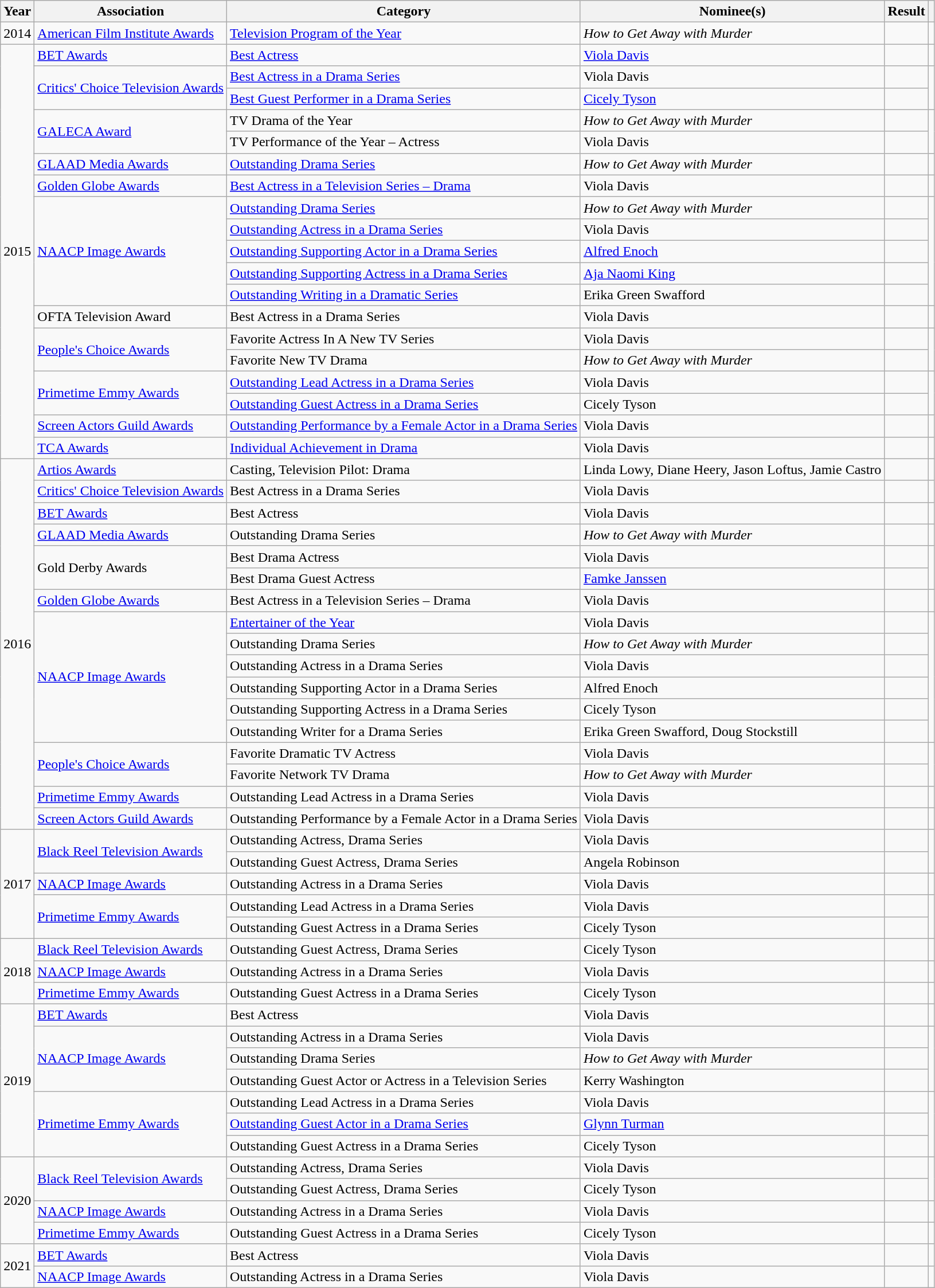<table class="wikitable sortable">
<tr>
<th>Year</th>
<th>Association</th>
<th>Category</th>
<th>Nominee(s)</th>
<th>Result</th>
<th class="unsortable"></th>
</tr>
<tr>
<td>2014</td>
<td><a href='#'>American Film Institute Awards</a></td>
<td><a href='#'>Television Program of the Year</a></td>
<td><em>How to Get Away with Murder</em></td>
<td></td>
<td style="text-align: center;"></td>
</tr>
<tr>
<td rowspan="19">2015</td>
<td><a href='#'>BET Awards</a></td>
<td><a href='#'>Best Actress</a></td>
<td data-sort-value="Davis, Viola"><a href='#'>Viola Davis</a></td>
<td></td>
<td style="text-align: center;"></td>
</tr>
<tr>
<td rowspan="2"><a href='#'>Critics' Choice Television Awards</a></td>
<td><a href='#'>Best Actress in a Drama Series</a></td>
<td data-sort-value="Davis, Viola">Viola Davis</td>
<td></td>
<td rowspan="2" style="text-align: center;"></td>
</tr>
<tr>
<td><a href='#'>Best Guest Performer in a Drama Series</a></td>
<td data-sort-value="Tyson, Cicely"><a href='#'>Cicely Tyson</a></td>
<td></td>
</tr>
<tr>
<td rowspan="2"><a href='#'>GALECA Award</a></td>
<td>TV Drama of the Year</td>
<td><em>How to Get Away with Murder</em></td>
<td></td>
<td rowspan="2" style="text-align: center;"></td>
</tr>
<tr>
<td>TV Performance of the Year – Actress</td>
<td data-sort-value="Davis, Viola">Viola Davis</td>
<td></td>
</tr>
<tr>
<td><a href='#'>GLAAD Media Awards</a></td>
<td><a href='#'>Outstanding Drama Series</a></td>
<td><em>How to Get Away with Murder</em></td>
<td></td>
<td style="text-align: center;"></td>
</tr>
<tr>
<td><a href='#'>Golden Globe Awards</a></td>
<td><a href='#'>Best Actress in a Television Series – Drama</a></td>
<td data-sort-value="Davis, Viola">Viola Davis</td>
<td></td>
<td style="text-align: center;"></td>
</tr>
<tr>
<td rowspan="5"><a href='#'>NAACP Image Awards</a></td>
<td><a href='#'>Outstanding Drama Series</a></td>
<td><em>How to Get Away with Murder</em></td>
<td></td>
<td rowspan="5" style="text-align: center;"></td>
</tr>
<tr>
<td><a href='#'>Outstanding Actress in a Drama Series</a></td>
<td data-sort-value="Davis, Viola">Viola Davis</td>
<td></td>
</tr>
<tr>
<td><a href='#'>Outstanding Supporting Actor in a Drama Series</a></td>
<td data-sort-value="Enoch, Alfred"><a href='#'>Alfred Enoch</a></td>
<td></td>
</tr>
<tr>
<td><a href='#'>Outstanding Supporting Actress in a Drama Series</a></td>
<td data-sort-value="King, Aja Naomi"><a href='#'>Aja Naomi King</a></td>
<td></td>
</tr>
<tr>
<td><a href='#'>Outstanding Writing in a Dramatic Series</a></td>
<td data-sort-value="Swafford, Erika Green">Erika Green Swafford </td>
<td></td>
</tr>
<tr>
<td>OFTA Television Award</td>
<td>Best Actress in a Drama Series</td>
<td data-sort-value="Davis, Viola">Viola Davis</td>
<td></td>
<td style="text-align: center;"></td>
</tr>
<tr>
<td rowspan="2"><a href='#'>People's Choice Awards</a></td>
<td>Favorite Actress In A New TV Series</td>
<td data-sort-value="Davis, Viola">Viola Davis</td>
<td></td>
<td rowspan="2" style="text-align: center;"></td>
</tr>
<tr>
<td>Favorite New TV Drama</td>
<td><em>How to Get Away with Murder</em></td>
<td></td>
</tr>
<tr>
<td rowspan="2"><a href='#'>Primetime Emmy Awards</a></td>
<td><a href='#'>Outstanding Lead Actress in a Drama Series</a></td>
<td data-sort-value="Davis, Viola">Viola Davis</td>
<td></td>
<td rowspan="2" style="text-align: center;"></td>
</tr>
<tr>
<td><a href='#'>Outstanding Guest Actress in a Drama Series</a></td>
<td data-sort-value="Tyson, Cicely">Cicely Tyson</td>
<td></td>
</tr>
<tr>
<td><a href='#'>Screen Actors Guild Awards</a></td>
<td><a href='#'>Outstanding Performance by a Female Actor in a Drama Series</a></td>
<td data-sort-value="Davis, Viola">Viola Davis</td>
<td></td>
<td style="text-align: center;"></td>
</tr>
<tr>
<td><a href='#'>TCA Awards</a></td>
<td><a href='#'>Individual Achievement in Drama</a></td>
<td data-sort-value="Davis, Viola">Viola Davis</td>
<td></td>
<td style="text-align: center;"></td>
</tr>
<tr>
<td rowspan="17">2016</td>
<td><a href='#'>Artios Awards</a></td>
<td>Casting, Television Pilot: Drama</td>
<td data-sort-value="Lowy, Linda, Diane Heery">Linda Lowy, Diane Heery, Jason Loftus, Jamie Castro</td>
<td></td>
<td style="text-align: center;"></td>
</tr>
<tr>
<td><a href='#'>Critics' Choice Television Awards</a></td>
<td>Best Actress in a Drama Series</td>
<td data-sort-value="Davis, Viola">Viola Davis</td>
<td></td>
<td style="text-align: center;"></td>
</tr>
<tr>
<td><a href='#'>BET Awards</a></td>
<td>Best Actress</td>
<td data-sort-value="Davis, Viola">Viola Davis</td>
<td></td>
<td></td>
</tr>
<tr>
<td><a href='#'>GLAAD Media Awards</a></td>
<td>Outstanding Drama Series</td>
<td><em>How to Get Away with Murder</em></td>
<td></td>
<td style="text-align: center;"></td>
</tr>
<tr>
<td rowspan="2">Gold Derby Awards</td>
<td>Best Drama Actress</td>
<td data-sort-value="Davis, Viola">Viola Davis</td>
<td></td>
<td rowspan="2" style="text-align: center;"></td>
</tr>
<tr>
<td>Best Drama Guest Actress</td>
<td data-sort-value="Janssen, Famke"><a href='#'>Famke Janssen</a></td>
<td></td>
</tr>
<tr>
<td><a href='#'>Golden Globe Awards</a></td>
<td>Best Actress in a Television Series – Drama</td>
<td data-sort-value="Davis, Viola">Viola Davis</td>
<td></td>
<td style="text-align: center;"></td>
</tr>
<tr>
<td rowspan="6"><a href='#'>NAACP Image Awards</a></td>
<td><a href='#'>Entertainer of the Year</a></td>
<td data-sort-value="Davis, Viola">Viola Davis</td>
<td></td>
<td rowspan="6" style="text-align: center;"></td>
</tr>
<tr>
<td>Outstanding Drama Series</td>
<td><em>How to Get Away with Murder</em></td>
<td></td>
</tr>
<tr>
<td>Outstanding Actress in a Drama Series</td>
<td data-sort-value="Davis, Viola">Viola Davis</td>
<td></td>
</tr>
<tr>
<td>Outstanding Supporting Actor in a Drama Series</td>
<td data-sort-value="Enoch, Alfred">Alfred Enoch</td>
<td></td>
</tr>
<tr>
<td>Outstanding Supporting Actress in a Drama Series</td>
<td data-sort-value="Tyson, Cicely">Cicely Tyson</td>
<td></td>
</tr>
<tr>
<td>Outstanding Writer for a Drama Series</td>
<td data-sort-value="Swafford, Erika Green, Doug Stockstill">Erika Green Swafford, Doug Stockstill </td>
<td></td>
</tr>
<tr>
<td rowspan="2"><a href='#'>People's Choice Awards</a></td>
<td>Favorite Dramatic TV Actress</td>
<td data-sort-value="Davis, Viola">Viola Davis</td>
<td></td>
<td rowspan="2" style="text-align: center;"></td>
</tr>
<tr>
<td>Favorite Network TV Drama</td>
<td><em>How to Get Away with Murder</em></td>
<td></td>
</tr>
<tr>
<td><a href='#'>Primetime Emmy Awards</a></td>
<td>Outstanding Lead Actress in a Drama Series</td>
<td data-sort-value="Davis, Viola">Viola Davis</td>
<td></td>
<td style="text-align: center;"></td>
</tr>
<tr>
<td><a href='#'>Screen Actors Guild Awards</a></td>
<td>Outstanding Performance by a Female Actor in a Drama Series</td>
<td data-sort-value="Davis, Viola">Viola Davis</td>
<td></td>
<td style="text-align: center;"></td>
</tr>
<tr>
<td rowspan="5">2017</td>
<td rowspan="2"><a href='#'>Black Reel Television Awards</a></td>
<td>Outstanding Actress, Drama Series</td>
<td data-sort-value="Davis, Viola">Viola Davis</td>
<td></td>
<td rowspan="2" style="text-align: center;"></td>
</tr>
<tr>
<td>Outstanding Guest Actress, Drama Series</td>
<td data-sort-value="Robinson, Angela">Angela Robinson </td>
<td></td>
</tr>
<tr>
<td><a href='#'>NAACP Image Awards</a></td>
<td>Outstanding Actress in a Drama Series</td>
<td data-sort-value="Davis, Viola">Viola Davis</td>
<td></td>
<td style="text-align: center;"></td>
</tr>
<tr>
<td rowspan="2"><a href='#'>Primetime Emmy Awards</a></td>
<td>Outstanding Lead Actress in a Drama Series</td>
<td data-sort-value="Davis, Viola">Viola Davis</td>
<td></td>
<td rowspan="2" style="text-align: center;"></td>
</tr>
<tr>
<td>Outstanding Guest Actress in a Drama Series</td>
<td data-sort-value="Tyson, Cicely">Cicely Tyson</td>
<td></td>
</tr>
<tr>
<td rowspan="3">2018</td>
<td><a href='#'>Black Reel Television Awards</a></td>
<td>Outstanding Guest Actress, Drama Series</td>
<td data-sort-value="Tyson, Cicely">Cicely Tyson</td>
<td></td>
<td style="text-align: center;"></td>
</tr>
<tr>
<td><a href='#'>NAACP Image Awards</a></td>
<td>Outstanding Actress in a Drama Series</td>
<td data-sort-value="Davis, Viola">Viola Davis</td>
<td></td>
<td style="text-align: center;"></td>
</tr>
<tr>
<td><a href='#'>Primetime Emmy Awards</a></td>
<td>Outstanding Guest Actress in a Drama Series</td>
<td data-sort-value="Tyson, Cicely">Cicely Tyson</td>
<td></td>
<td style="text-align: center;"></td>
</tr>
<tr>
<td rowspan="7">2019</td>
<td><a href='#'>BET Awards</a></td>
<td>Best Actress</td>
<td data-sort-value="Davis, Viola">Viola Davis</td>
<td></td>
<td></td>
</tr>
<tr>
<td rowspan="3"><a href='#'>NAACP Image Awards</a></td>
<td>Outstanding Actress in a Drama Series</td>
<td data-sort-value="Davis, Viola">Viola Davis</td>
<td></td>
<td rowspan="3" style="text-align: center;"></td>
</tr>
<tr>
<td>Outstanding Drama Series</td>
<td><em>How to Get Away with Murder</em></td>
<td></td>
</tr>
<tr>
<td>Outstanding Guest Actor or Actress in a Television Series</td>
<td data-sort-value="Washington, Kerry">Kerry Washington</td>
<td></td>
</tr>
<tr>
<td rowspan="3"><a href='#'>Primetime Emmy Awards</a></td>
<td>Outstanding Lead Actress in a Drama Series</td>
<td data-sort-value="Davis, Viola">Viola Davis</td>
<td></td>
<td rowspan="3" style="text-align: center;"></td>
</tr>
<tr>
<td><a href='#'>Outstanding Guest Actor in a Drama Series</a></td>
<td data-sort-value="Turman, Glynn"><a href='#'>Glynn Turman</a></td>
<td></td>
</tr>
<tr>
<td>Outstanding Guest Actress in a Drama Series</td>
<td data-sort-value="Tyson, Cicely">Cicely Tyson</td>
<td></td>
</tr>
<tr>
<td rowspan="4">2020</td>
<td rowspan="2"><a href='#'>Black Reel Television Awards</a></td>
<td>Outstanding Actress, Drama Series</td>
<td data-sort-value="Davis, Viola">Viola Davis</td>
<td></td>
<td rowspan="2" style="text-align: center;"></td>
</tr>
<tr>
<td>Outstanding Guest Actress, Drama Series</td>
<td data-sort-value="Tyson, Cicely">Cicely Tyson</td>
<td></td>
</tr>
<tr>
<td><a href='#'>NAACP Image Awards</a></td>
<td>Outstanding Actress in a Drama Series</td>
<td data-sort-value="Davis, Viola">Viola Davis</td>
<td></td>
<td style="text-align: center;"></td>
</tr>
<tr>
<td><a href='#'>Primetime Emmy Awards</a></td>
<td>Outstanding Guest Actress in a Drama Series</td>
<td data-sort-value="Tyson, Cicely">Cicely Tyson</td>
<td></td>
<td style="text-align: center;"></td>
</tr>
<tr>
<td rowspan="2">2021</td>
<td><a href='#'>BET Awards</a></td>
<td>Best Actress</td>
<td data-sort-value="Davis, Viola">Viola Davis</td>
<td></td>
<td style="text-align: center;"></td>
</tr>
<tr>
<td><a href='#'>NAACP Image Awards</a></td>
<td>Outstanding Actress in a Drama Series</td>
<td data-sort-value="Davis, Viola">Viola Davis</td>
<td></td>
<td style="text-align: center;"></td>
</tr>
</table>
